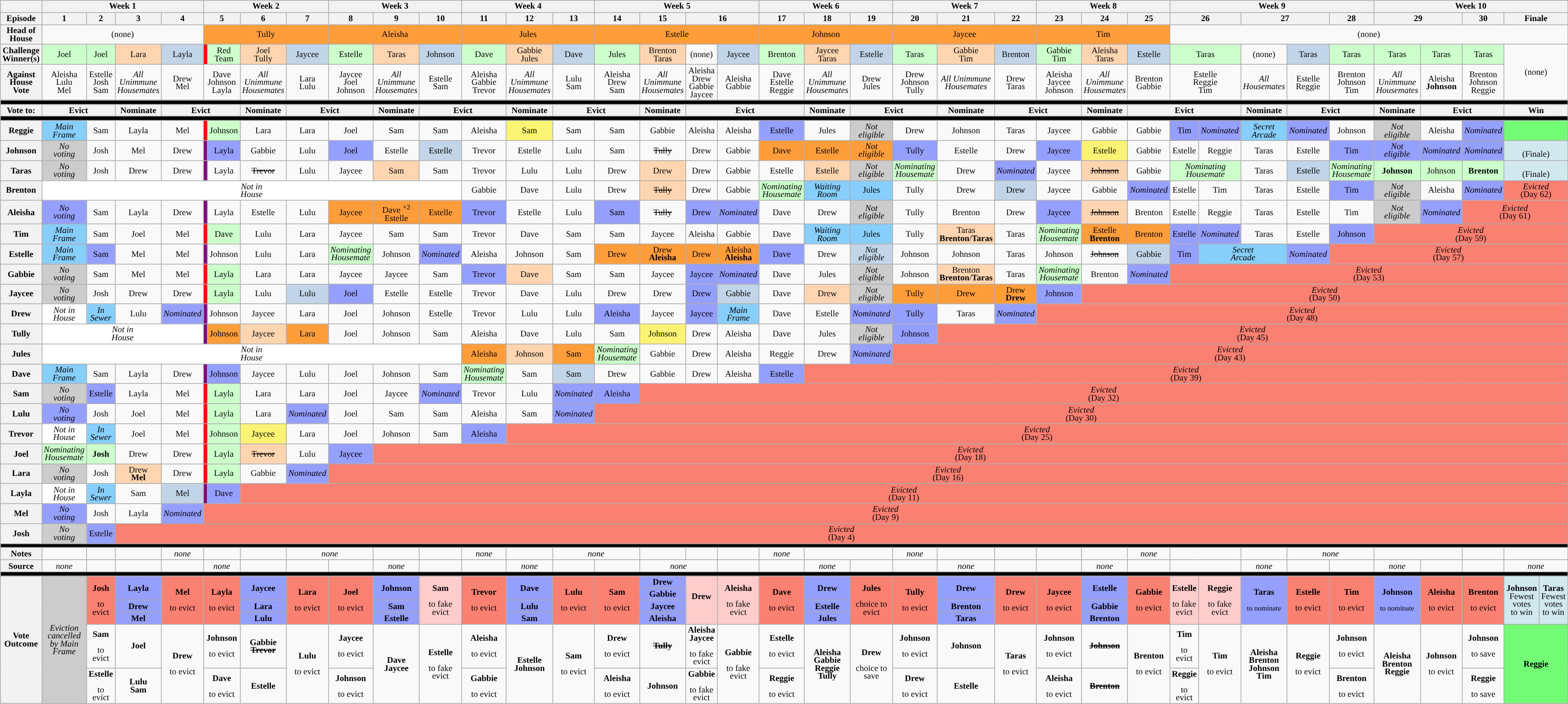<table class="wikitable" style="text-align:center; font-size:75%; line-height:11px;">
<tr>
<th></th>
<th colspan="4">Week 1</th>
<th colspan="4">Week 2</th>
<th colspan="3">Week 3</th>
<th colspan="3">Week 4</th>
<th colspan="4">Week 5</th>
<th colspan="3">Week 6</th>
<th colspan="3">Week 7</th>
<th colspan="3">Week 8</th>
<th colspan="5">Week 9</th>
<th colspan="5">Week 10</th>
</tr>
<tr>
<th style="width:8%">Episode</th>
<th>1</th>
<th>2</th>
<th>3</th>
<th>4</th>
<th colspan=2>5</th>
<th>6</th>
<th>7</th>
<th>8</th>
<th>9</th>
<th>10</th>
<th>11</th>
<th>12</th>
<th>13</th>
<th>14</th>
<th>15</th>
<th colspan=2>16</th>
<th>17</th>
<th>18</th>
<th>19</th>
<th>20</th>
<th>21</th>
<th>22</th>
<th>23</th>
<th>24</th>
<th>25</th>
<th colspan=2>26</th>
<th colspan=2>27</th>
<th>28</th>
<th colspan=2>29</th>
<th>30</th>
<th colspan=2>Finale</th>
</tr>
<tr>
<th>Head of<br>House</th>
<td colspan=4>(none)</td>
<td style="background:#FF9D3B;" colspan=4>Tully</td>
<td style="background:#FF9D3B;" colspan=3>Aleisha</td>
<td style="background:#FF9D3B;" colspan=3>Jules</td>
<td style="background:#FF9D3B;" colspan=4>Estelle</td>
<td style="background:#FF9D3B;" colspan=3>Johnson</td>
<td style="background:#FF9D3B;" colspan=3>Jaycee</td>
<td style="background:#FF9D3B;" colspan=3>Tim</td>
<td colspan=10>(none)</td>
</tr>
<tr>
<th>Challenge<br>Winner(s)</th>
<td style="background:#cfc;">Joel</td>
<td style="background:#cfc;">Joel</td>
<td style="background:#FDD5B1">Lara</td>
<td style="background:#C2D5E8">Layla</td>
<td style="background:red"></td>
<td style="background:#cfc;">Red Team</td>
<td style="background:#FDD5B1">Joel<br>Tully</td>
<td style="background:#C2D5E8">Jaycee</td>
<td style="background:#cfc;">Estelle</td>
<td style="background:#FDD5B1">Taras</td>
<td style="background:#C2D5E8">Johnson</td>
<td style="background:#cfc;">Dave</td>
<td style="background:#FDD5B1">Gabbie<br>Jules</td>
<td style="background:#C2D5E8">Dave</td>
<td style="background:#cfc;">Jules</td>
<td style="background:#FDD5B1">Brenton<br>Taras</td>
<td>(none)</td>
<td style="background:#C2D5E8">Jaycee</td>
<td style="background:#cfc;">Brenton</td>
<td style="background:#FDD5B1">Jaycee<br>Taras</td>
<td style="background:#C2D5E8">Estelle</td>
<td style="background:#cfc;">Taras</td>
<td style="background:#FDD5B1">Gabbie<br>Tim</td>
<td style="background:#C2D5E8">Brenton</td>
<td style="background:#cfc;">Gabbie<br>Tim</td>
<td style="background:#FDD5B1">Aleisha<br>Taras</td>
<td style="background:#C2D5E8">Estelle</td>
<td colspan=2 style="background:#cfc;">Taras</td>
<td>(none)</td>
<td style="background:#C2D5E8">Taras</td>
<td style="background:#cfc;">Taras</td>
<td style="background:#cfc;">Taras</td>
<td style="background:#cfc;">Taras</td>
<td style="background:#cfc;">Taras</td>
<td colspan=2 rowspan=2>(none)</td>
</tr>
<tr>
<th>Against<br>House Vote</th>
<td>Aleisha<br>Lulu<br>Mel</td>
<td>Estelle<br>Josh<br>Sam</td>
<td><em>All Unimmune Housemates</em></td>
<td>Drew<br>Mel</td>
<td colspan=2>Dave<br>Johnson<br>Layla</td>
<td><em>All Unimmune Housemates</em></td>
<td>Lara<br>Lulu</td>
<td>Jaycee<br>Joel<br>Johnson</td>
<td><em>All Unimmune Housemates</em></td>
<td>Estelle<br>Sam</td>
<td>Aleisha<br>Gabbie<br>Trevor</td>
<td><em>All Unimmune Housemates</em></td>
<td>Lulu<br>Sam</td>
<td>Aleisha<br>Drew<br>Sam</td>
<td><em>All Unimmune Housemates</em></td>
<td>Aleisha<br>Drew<br>Gabbie<br>Jaycee</td>
<td>Aleisha<br>Gabbie</td>
<td>Dave<br>Estelle<br>Reggie</td>
<td><em>All Unimmune Housemates</em></td>
<td>Drew<br>Jules</td>
<td>Drew<br>Johnson<br>Tully</td>
<td><em>All Unimmune Housemates</em></td>
<td>Drew<br>Taras</td>
<td>Aleisha<br>Jaycee<br>Johnson</td>
<td><em>All Unimmune Housemates</em></td>
<td>Brenton<br>Gabbie</td>
<td colspan="2">Estelle<br>Reggie<br>Tim</td>
<td><em>All Housemates</em></td>
<td>Estelle<br>Reggie</td>
<td>Brenton<br>Johnson<br>Tim</td>
<td><em>All Unimmune Housemates</em></td>
<td>Aleisha<br><strong>Johnson</strong></td>
<td>Brenton<br>Johnson<br>Reggie</td>
</tr>
<tr>
<th style="background:#000" colspan="38"></th>
</tr>
<tr>
<th>Vote to:</th>
<th colspan="2">Evict</th>
<th>Nominate</th>
<th colspan="3">Evict</th>
<th>Nominate</th>
<th colspan="2">Evict</th>
<th>Nominate</th>
<th colspan="2">Evict</th>
<th>Nominate</th>
<th colspan="2">Evict</th>
<th>Nominate</th>
<th colspan="3">Evict</th>
<th>Nominate</th>
<th colspan="2">Evict</th>
<th>Nominate</th>
<th colspan="2">Evict</th>
<th>Nominate</th>
<th colspan="3">Evict</th>
<th>Nominate</th>
<th colspan="2">Evict</th>
<th>Nominate</th>
<th colspan="2">Evict</th>
<th colspan="2">Win</th>
</tr>
<tr>
<th style="background:#000" colspan="38"></th>
</tr>
<tr>
<th>Reggie</th>
<td style="background:#87CEFA"><em>Main Frame</em></td>
<td>Sam</td>
<td>Layla</td>
<td>Mel</td>
<td style="background:red"></td>
<td style="background:#cfc;">Johnson</td>
<td>Lara</td>
<td>Lara</td>
<td>Joel</td>
<td>Sam</td>
<td>Sam</td>
<td>Aleisha</td>
<td style="background:#FBF373">Sam</td>
<td>Sam</td>
<td>Sam</td>
<td>Gabbie</td>
<td>Aleisha</td>
<td>Aleisha</td>
<td style="background:#959ffd">Estelle</td>
<td>Jules</td>
<td style="background:#ccc"><em>Not<br>eligible</em></td>
<td>Drew</td>
<td>Johnson</td>
<td>Taras</td>
<td>Jaycee</td>
<td>Gabbie</td>
<td>Gabbie</td>
<td style="background:#959ffd">Tim</td>
<td style="background:#959ffd"><em>Nominated</em></td>
<td style="background:#87CEFA"><em>Secret<br>Arcade</em></td>
<td style="background:#959ffd"><em>Nominated</em></td>
<td>Johnson</td>
<td style="background:#ccc"><em>Not<br>eligible</em></td>
<td>Aleisha</td>
<td style="background:#959ffd"><em>Nominated</em></td>
<td colspan="2" style="background:#73FB76"></td>
</tr>
<tr>
<th>Johnson</th>
<td style="background:#ccc"><em>No<br>voting</em></td>
<td>Josh</td>
<td>Mel</td>
<td>Drew</td>
<td style="background:purple"></td>
<td style="background:#959ffd">Layla</td>
<td>Gabbie</td>
<td>Lulu</td>
<td style="background:#959ffd">Joel</td>
<td>Estelle</td>
<td style="background:#C2D5E8">Estelle</td>
<td>Trevor</td>
<td>Estelle</td>
<td>Lulu</td>
<td>Sam</td>
<td><s>Tully</s></td>
<td>Drew</td>
<td>Gabbie</td>
<td style="background:#FF9D3B;">Dave</td>
<td style="background:#FF9D3B;">Estelle</td>
<td style="background:#FF9D3B;"><em>Not<br>eligible</em></td>
<td style="background:#959ffd">Tully</td>
<td>Estelle</td>
<td>Drew</td>
<td style="background:#959ffd">Jaycee</td>
<td style="background:#FBF373">Estelle</td>
<td>Gabbie</td>
<td>Estelle</td>
<td>Reggie</td>
<td>Taras</td>
<td>Estelle</td>
<td style="background:#959ffd">Tim</td>
<td style="background:#959ffd"><em>Not<br>eligible</em></td>
<td style="background:#959ffd"><em>Nominated</em></td>
<td style="background:#959ffd"><em>Nominated</em></td>
<td colspan="2" bgcolor="D1E8EF"><br>(Finale)</td>
</tr>
<tr>
<th>Taras</th>
<td style="background:#ccc"><em>No<br>voting</em></td>
<td>Josh</td>
<td>Drew</td>
<td>Drew</td>
<td style="background:purple"></td>
<td>Layla</td>
<td><s>Trevor</s></td>
<td>Lulu</td>
<td>Jaycee</td>
<td style="background:#FDD5B1">Sam</td>
<td>Sam</td>
<td>Trevor</td>
<td>Lulu</td>
<td>Lulu</td>
<td>Drew</td>
<td style="background:#FDD5B1">Drew</td>
<td>Drew</td>
<td>Gabbie</td>
<td>Estelle</td>
<td style="background:#FDD5B1">Estelle</td>
<td style="background:#ccc"><em>Not<br>eligible</em></td>
<td style="background:#cfc;"><em>Nominating Housemate</em></td>
<td>Drew</td>
<td style="background:#959ffd"><em>Nominated</em></td>
<td>Jaycee</td>
<td style="background:#FDD5B1"><s>Johnson</s></td>
<td>Gabbie</td>
<td colspan=2 style="background:#cfc;"><em>Nominating<br>Housemate</em></td>
<td>Taras</td>
<td style="background:#C2D5E8">Estelle</td>
<td style="background:#cfc;"><em>Nominating<br>Housemate</em></td>
<td style="background:#cfc;"><strong>Johnson</strong></td>
<td style="background:#cfc;">Johnson</td>
<td style="background:#cfc;"><strong>Brenton</strong></td>
<td colspan="2" bgcolor="D1E8EF"><br>(Finale)</td>
</tr>
<tr>
<th>Brenton</th>
<td colspan="11" style="background:white"><em>Not in<br>House</em></td>
<td>Gabbie</td>
<td>Dave</td>
<td>Lulu</td>
<td>Drew</td>
<td style="background:#FDD5B1"><s>Tully</s></td>
<td>Drew</td>
<td>Gabbie</td>
<td style="background:#cfc;"><em>Nominating Housemate</em></td>
<td style="background:#87CEFA"><em>Waiting<br>Room</em></td>
<td style="background:#87CEFA">Jules</td>
<td>Tully</td>
<td>Drew</td>
<td style="background:#C2D5E8">Drew</td>
<td>Jaycee</td>
<td>Gabbie</td>
<td style="background:#959ffd"><em>Nominated</em></td>
<td>Estelle</td>
<td>Tim</td>
<td>Taras</td>
<td>Estelle</td>
<td style="background:#959ffd">Tim</td>
<td style="background:#ccc"><em>Not<br>eligible</em></td>
<td>Aleisha</td>
<td style="background:#959ffd"><em>Nominated</em></td>
<td colspan="2" style="background:salmon"><em>Evicted</em><br>(Day 62)</td>
</tr>
<tr>
<th>Aleisha</th>
<td style="background:#959ffd"><em>No<br>voting</em></td>
<td>Sam</td>
<td>Layla</td>
<td>Drew</td>
<td style="background:purple"></td>
<td>Layla</td>
<td>Estelle</td>
<td>Lulu</td>
<td style="background:#FF9D3B;">Jaycee</td>
<td style="background:#FF9D3B;">Dave <sup>×2</sup><br>Estelle</td>
<td style="background:#FF9D3B;">Estelle</td>
<td style="background:#959ffd">Trevor</td>
<td>Estelle</td>
<td>Lulu</td>
<td style="background:#959ffd">Sam</td>
<td><s>Tully</s></td>
<td style="background:#959ffd">Drew</td>
<td style="background:#959ffd"><em>Nominated</em></td>
<td>Dave</td>
<td>Drew</td>
<td style="background:#ccc"><em>Not<br>eligible</em></td>
<td>Tully</td>
<td>Brenton</td>
<td>Drew</td>
<td style="background:#959ffd">Jaycee</td>
<td style="background:#FDD5B1"><s>Johnson</s></td>
<td>Brenton</td>
<td>Estelle</td>
<td>Reggie</td>
<td>Taras</td>
<td>Estelle</td>
<td>Tim</td>
<td style="background:#ccc"><em>Not<br>eligible</em></td>
<td style="background:#959ffd"><em>Nominated</em></td>
<td colspan="3" style="background:salmon"><em>Evicted</em><br>(Day 61)</td>
</tr>
<tr>
<th>Tim</th>
<td style="background:#87CEFA"><em>Main Frame</em></td>
<td>Sam</td>
<td>Joel</td>
<td>Mel</td>
<td style="background:red"></td>
<td style="background:#cfc;">Dave</td>
<td>Lulu</td>
<td>Lara</td>
<td>Jaycee</td>
<td>Sam</td>
<td>Sam</td>
<td>Trevor</td>
<td>Dave</td>
<td>Sam</td>
<td>Sam</td>
<td>Jaycee</td>
<td>Aleisha</td>
<td>Gabbie</td>
<td>Dave</td>
<td style="background:#87CEFA"><em>Waiting<br>Room</em></td>
<td style="background:#87CEFA">Jules</td>
<td>Tully</td>
<td style="background:#FDD5B1">Taras<br><strong>Brenton</strong>/<strong>Taras</strong></td>
<td>Taras</td>
<td style="background:#cfc;"><em>Nominating Housemate</em></td>
<td style="background:#FF9D3B;">Estelle<br><strong>Brenton</strong></td>
<td style="background:#FF9D3B;">Brenton</td>
<td style="background:#959ffd">Estelle</td>
<td style="background:#959ffd"><em>Nominated</em></td>
<td>Taras</td>
<td>Estelle</td>
<td style="background:#959ffd">Johnson</td>
<td colspan="5"   style="background:salmon"><em>Evicted</em><br>(Day 59)</td>
</tr>
<tr>
<th>Estelle</th>
<td style="background:#87CEFA"><em>Main <br> Frame</em></td>
<td style="background:#959ffd">Sam</td>
<td>Mel</td>
<td>Mel</td>
<td style="background:purple"></td>
<td>Johnson</td>
<td>Lulu</td>
<td>Lara</td>
<td style="background:#cfc;"><em>Nominating<br>Housemate</em></td>
<td>Johnson</td>
<td style="background:#959ffd"><em>Nominated</em></td>
<td>Aleisha</td>
<td>Johnson</td>
<td>Sam</td>
<td style="background:#FF9D3B;">Drew</td>
<td style="background:#FF9D3B;">Drew<br><strong>Aleisha</strong></td>
<td style="background:#FF9D3B;">Drew</td>
<td style="background:#FF9D3B;">Aleisha<br><strong>Aleisha</strong></td>
<td style="background:#959ffd">Dave</td>
<td>Drew</td>
<td style="background:#C2D5E8"><em>Not<br>eligible</em></td>
<td>Johnson</td>
<td>Johnson</td>
<td>Taras</td>
<td>Johnson</td>
<td><s>Johnson</s></td>
<td style="background:#C2D5E8">Gabbie</td>
<td style="background:#959ffd">Tim</td>
<td colspan=2 style="background:#87CEFA"><em>Secret<br>Arcade</em></td>
<td style="background:#959ffd"><em>Nominated</em></td>
<td colspan="6"   style="background:salmon"><em>Evicted</em><br>(Day 57)</td>
</tr>
<tr>
<th>Gabbie</th>
<td style="background:#ccc"><em>No<br>voting</em></td>
<td>Sam</td>
<td>Mel</td>
<td>Mel</td>
<td style="background:red"></td>
<td style="background:#cfc;">Layla</td>
<td>Lara</td>
<td>Lara</td>
<td>Jaycee</td>
<td>Jaycee</td>
<td>Sam</td>
<td style="background:#959ffd">Trevor</td>
<td style="background:#FDD5B1">Dave</td>
<td>Sam</td>
<td>Sam</td>
<td>Jaycee</td>
<td style="background:#959ffd">Jaycee</td>
<td style="background:#959ffd"><em>Nominated</em></td>
<td>Dave</td>
<td>Jules</td>
<td style="background:#ccc"><em>Not<br>eligible</em></td>
<td>Johnson</td>
<td style="background:#FDD5B1">Brenton<br><strong>Brenton</strong>/<strong>Taras</strong></td>
<td>Taras</td>
<td style="background:#cfc;"><em>Nominating Housemate</em></td>
<td>Brenton</td>
<td style="background:#959ffd"><em>Nominated</em></td>
<td colspan="10"   style="background:salmon"><em>Evicted</em><br>(Day 53)</td>
</tr>
<tr>
<th>Jaycee</th>
<td style="background:#ccc"><em>No<br>voting</em></td>
<td>Josh</td>
<td>Drew</td>
<td>Drew</td>
<td style="background:red"></td>
<td style="background:#cfc;">Layla</td>
<td>Lulu</td>
<td style="background:#C2D5E8">Lulu</td>
<td style="background:#959ffd">Joel</td>
<td>Estelle</td>
<td>Estelle</td>
<td>Trevor</td>
<td>Dave</td>
<td>Lulu</td>
<td>Drew</td>
<td>Drew</td>
<td style="background:#959ffd">Drew</td>
<td style="background:#C2D5E8">Gabbie</td>
<td>Dave</td>
<td style="background:#FDD5B1">Drew</td>
<td style="background:#ccc"><em>Not<br>eligible</em></td>
<td style="background:#FF9D3B;">Tully</td>
<td style="background:#FF9D3B;">Drew</td>
<td style="background:#FF9D3B;">Drew<br><strong>Drew</strong></td>
<td style="background:#959ffd">Johnson</td>
<td colspan="12"   style="background:salmon"><em>Evicted</em><br>(Day 50)</td>
</tr>
<tr>
<th>Drew</th>
<td style="background:white"><em>Not in<br>House</em></td>
<td style="background:#87CEFA"><em>In Sewer</em></td>
<td>Lulu</td>
<td style="background:#959ffd"><em>Nominated</em></td>
<td style="background:purple"></td>
<td>Johnson</td>
<td>Jaycee</td>
<td>Lara</td>
<td>Joel</td>
<td>Johnson</td>
<td>Estelle</td>
<td>Trevor</td>
<td>Lulu</td>
<td>Lulu</td>
<td style="background:#959ffd">Aleisha</td>
<td>Jaycee</td>
<td style="background:#959ffd">Jaycee</td>
<td style="background:#87CEFA"><em>Main <br> Frame</em></td>
<td>Dave</td>
<td>Estelle</td>
<td style="background:#959ffd"><em>Nominated</em></td>
<td style="background:#959ffd">Tully</td>
<td>Taras</td>
<td style="background:#959ffd"><em>Nominated</em></td>
<td colspan="13"   style="background:salmon"><em>Evicted</em><br>(Day 48)</td>
</tr>
<tr>
<th>Tully</th>
<td colspan="4" style="background:white"><em>Not in<br>House</em></td>
<td style="background:purple"></td>
<td style="background:#FF9D3B;">Johnson</td>
<td style="background:#FDD5B1">Jaycee</td>
<td style="background:#FF9D3B;">Lara</td>
<td>Joel</td>
<td>Johnson</td>
<td>Sam</td>
<td>Aleisha</td>
<td>Dave</td>
<td>Lulu</td>
<td>Sam</td>
<td style="background:#FBF373">Johnson</td>
<td>Drew</td>
<td>Aleisha</td>
<td>Dave</td>
<td>Jules</td>
<td style="background:#ccc"><em>Not<br>eligible</em></td>
<td style="background:#959ffd">Johnson</td>
<td colspan="15"   style="background:salmon"><em>Evicted</em><br>(Day 45)</td>
</tr>
<tr>
<th>Jules</th>
<td colspan="11" style="background:white"><em>Not in<br>House</em></td>
<td style="background:#FF9D3B;">Aleisha</td>
<td style="background:#FDD5B1">Johnson</td>
<td style="background:#FF9D3B;">Sam</td>
<td style="background:#cfc;"><em>Nominating<br>Housemate</em></td>
<td>Gabbie</td>
<td>Drew</td>
<td>Aleisha</td>
<td>Reggie</td>
<td>Drew</td>
<td style="background:#959ffd"><em>Nominated</em></td>
<td colspan="16"   style="background:salmon"><em>Evicted</em><br>(Day 43)</td>
</tr>
<tr>
<th>Dave</th>
<td style="background:#87CEFA"><em>Main Frame</em></td>
<td>Sam</td>
<td>Layla</td>
<td>Drew</td>
<td style="background:purple"></td>
<td style="background:#959ffd">Johnson</td>
<td style="background:">Jaycee</td>
<td>Lulu</td>
<td>Joel</td>
<td>Johnson</td>
<td>Sam</td>
<td style="background:#cfc;"><em>Nominating Housemate</em></td>
<td>Sam</td>
<td style="background:#C2D5E8">Sam</td>
<td>Drew</td>
<td>Gabbie</td>
<td>Drew</td>
<td>Aleisha</td>
<td style="background:#959ffd">Estelle</td>
<td colspan="18"  style="background:salmon"><em>Evicted</em><br>(Day 39)</td>
</tr>
<tr>
<th>Sam</th>
<td style="background:#ccc"><em>No<br>voting</em></td>
<td style="background:#959ffd">Estelle</td>
<td>Layla</td>
<td>Mel</td>
<td style="background:red"></td>
<td style="background:#cfc;">Layla</td>
<td>Lara</td>
<td>Lara</td>
<td>Joel</td>
<td>Jaycee</td>
<td style="background:#959ffd"><em>Nominated</em></td>
<td>Trevor</td>
<td>Lulu</td>
<td style="background:#959ffd"><em>Nominated</em></td>
<td style="background:#959ffd">Aleisha</td>
<td colspan="22" style="background:salmon"><em>Evicted</em><br>(Day 32)</td>
</tr>
<tr>
<th>Lulu</th>
<td style="background:#959ffd"><em>No<br>voting</em></td>
<td>Josh</td>
<td>Joel</td>
<td>Mel</td>
<td style="background:red"></td>
<td style="background:#cfc;">Layla</td>
<td>Lara</td>
<td style="background:#959ffd"><em>Nominated</em></td>
<td>Joel</td>
<td>Sam</td>
<td>Sam</td>
<td>Aleisha</td>
<td>Sam</td>
<td style="background:#959ffd"><em>Nominated</em></td>
<td colspan="23" style="background:salmon"><em>Evicted</em><br>(Day 30)</td>
</tr>
<tr>
<th>Trevor</th>
<td style="background:white"><em>Not in<br>House</em></td>
<td style="background:#87CEFA"><em>In Sewer</em></td>
<td>Joel</td>
<td>Mel</td>
<td style="background:red"></td>
<td style="background:#cfc;">Johnson</td>
<td style="background:#FBF373">Jaycee</td>
<td>Lara</td>
<td>Joel</td>
<td>Johnson</td>
<td>Sam</td>
<td style="background:#959ffd">Aleisha</td>
<td colspan="25" style="background:salmon"><em>Evicted</em><br>(Day 25)</td>
</tr>
<tr>
<th>Joel</th>
<td style="background:#cfc;"><em>Nominating<br>Housemate</em></td>
<td style="background:#cfc;"><strong>Josh</strong></td>
<td>Drew</td>
<td>Drew</td>
<td style="background:red"></td>
<td style="background:#cfc;">Layla</td>
<td style="background:#FDD5B1"><s>Trevor</s></td>
<td>Lulu</td>
<td style="background:#959ffd">Jaycee</td>
<td colspan="28" style="background:salmon"><em>Evicted</em><br>(Day 18)</td>
</tr>
<tr>
<th>Lara</th>
<td style="background:#ccc"><em>No<br>voting</em></td>
<td>Josh</td>
<td style="background:#FDD5B1">Drew<br><strong>Mel</strong></td>
<td>Drew</td>
<td style="background:red"></td>
<td style="background:#cfc;">Layla</td>
<td>Gabbie</td>
<td style="background:#959ffd"><em>Nominated</em></td>
<td colspan="29" style="background:salmon"><em>Evicted</em><br>(Day 16)</td>
</tr>
<tr>
<th>Layla</th>
<td style="background:white"><em>Not in<br>House</em></td>
<td style="background:#87CEFA"><em>In Sewer</em></td>
<td>Sam</td>
<td style="background:#C2D5E8">Mel</td>
<td style="background:purple"></td>
<td style="background:#959ffd">Dave</td>
<td colspan="31" style="background:salmon"><em>Evicted</em><br>(Day 11)</td>
</tr>
<tr>
<th>Mel</th>
<td style="background:#959ffd"><em>No<br>voting</em></td>
<td>Josh</td>
<td>Layla</td>
<td style="background:#959ffd"><em>Nominated</em></td>
<td colspan="33" style="background:salmon"><em>Evicted</em><br>(Day 9)</td>
</tr>
<tr>
<th>Josh</th>
<td style="background:#ccc"><em>No<br>voting</em></td>
<td style="background:#959ffd">Estelle</td>
<td colspan="35" style="background:salmon"><em>Evicted</em><br>(Day 4)</td>
</tr>
<tr>
<th style="background:#000" colspan="38"></th>
</tr>
<tr>
<th>Notes</th>
<td></td>
<td></td>
<td></td>
<td><em>none</em></td>
<td colspan=2></td>
<td></td>
<td colspan=2><em>none</em></td>
<td></td>
<td></td>
<td><em>none</em></td>
<td></td>
<td colspan=2><em>none</em></td>
<td></td>
<td></td>
<td></td>
<td><em>none</em></td>
<td colspan=2></td>
<td><em>none</em></td>
<td></td>
<td></td>
<td></td>
<td></td>
<td><em>none</em></td>
<td colspan=2></td>
<td></td>
<td colspan=2><em>none</em></td>
<td colspan=2></td>
<td></td>
<td colspan=2></td>
</tr>
<tr>
<th>Source</th>
<td><em>none</em></td>
<td></td>
<td></td>
<td></td>
<td colspan="2"><em>none</em></td>
<td></td>
<td></td>
<td></td>
<td><em>none</em></td>
<td></td>
<td></td>
<td><em>none</em></td>
<td></td>
<td></td>
<td colspan="2"><em>none</em></td>
<td></td>
<td></td>
<td><em>none</em></td>
<td></td>
<td></td>
<td><em>none</em></td>
<td></td>
<td></td>
<td><em>none</em></td>
<td></td>
<td colspan="2"></td>
<td><em>none</em></td>
<td></td>
<td></td>
<td><em>none</em></td>
<td></td>
<td></td>
<td colspan=2><em>none</em></td>
</tr>
<tr>
<th colspan="38" style="background:#000"></th>
</tr>
<tr>
<th rowspan="6">Vote Outcome</th>
<td style="background:#ccc" rowspan="6"><em>Eviction cancelled<br> by Main Frame</em></td>
<td rowspan="4" style="background:salmon"><strong>Josh</strong><br><br>to evict</td>
<td rowspan="2" style="background:#959FFD"><strong>Layla</strong><br><small></small></td>
<td rowspan="4" style="background:salmon"><strong>Mel</strong><br><br>to evict</td>
<td colspan="2" rowspan="4" style="background:salmon"><strong>Layla</strong><br><br>to evict</td>
<td rowspan="2" style="background:#959FFD"><strong>Jaycee</strong><br><small></small></td>
<td rowspan="4" style="background:salmon"><strong>Lara</strong><br><br>to evict</td>
<td rowspan="4" style="background:salmon"><strong>Joel</strong><br><br>to evict</td>
<td rowspan="2" style="background:#959FFD"><strong>Johnson</strong><br><small></small></td>
<td rowspan="4" style="background:#FCC;"><strong>Sam</strong><br><br>to fake evict</td>
<td rowspan="4" style="background:salmon"><strong>Trevor</strong><br><br>to evict</td>
<td rowspan="2" style="background:#959FFD"><strong>Dave</strong><br><small></small></td>
<td rowspan="4" style="background:salmon"><strong>Lulu</strong><br><br>to evict</td>
<td rowspan="4" style="background:salmon"><strong>Sam</strong><br><br>to evict</td>
<td style="background:#959FFD"><strong>Drew</strong><br><small></small></td>
<td rowspan="4" style="background:#FCC"><strong>Drew</strong><br><br></td>
<td rowspan="4" style="background:#FCC"><strong>Aleisha</strong><br><br>to fake evict</td>
<td rowspan="4" style="background:salmon"><strong>Dave</strong><br><br>to evict</td>
<td rowspan="2" style="background:#959FFD"><strong>Drew</strong><br><small></small></td>
<td rowspan="4" style="background:salmon"><strong>Jules</strong><br><br>choice to evict</td>
<td rowspan="4" style="background:salmon"><strong>Tully</strong><br><br>to evict</td>
<td rowspan="2" style="background:#959FFD"><strong>Drew</strong><br><small></small></td>
<td rowspan="4" style="background:salmon"><strong>Drew</strong><br><br>to evict</td>
<td rowspan="4" style="background:salmon"><strong>Jaycee</strong><br><br>to evict</td>
<td rowspan="2" style="background:#959FFD"><strong>Estelle</strong><br><small></small></td>
<td rowspan="4" style="background:salmon"><strong>Gabbie</strong><br><br>to evict</td>
<td rowspan="4" style="background:#FCC"><strong>Estelle</strong><br><br>to fake evict</td>
<td rowspan="4" style="background:#FCC"><strong>Reggie</strong><br><br>to fake evict</td>
<td rowspan="4" style="background:#959FFD"><strong>Taras</strong><br><small><br>to nominate</small></td>
<td rowspan="4" style="background:salmon"><strong>Estelle</strong><br><br>to evict</td>
<td rowspan="4" style="background:salmon"><strong>Tim</strong><br><br>to evict</td>
<td rowspan="4" style="background:#959FFD"><strong>Johnson</strong><br><small><br>to nominate</small></td>
<td rowspan="4" style="background:salmon"><strong>Aleisha</strong><br><br>to evict</td>
<td rowspan="4" style="background:salmon"><strong>Brenton</strong><br><br>to evict</td>
<td rowspan="4" style="background:#D1E8EF"><strong>Johnson</strong><br>Fewest votes<br>to win</td>
<td rowspan="4" style="background:#D1E8EF"><strong>Taras</strong><br>Fewest votes<br>to win</td>
</tr>
<tr>
<td style="background:#959FFD"><strong>Gabbie</strong><br><small></small></td>
</tr>
<tr>
<td style="background:#959FFD"><strong>Drew</strong><br><small></small></td>
<td style="background:#959FFD"><strong>Lara</strong><br><small></small></td>
<td style="background:#959FFD"><strong>Sam</strong><br><small></small></td>
<td style="background:#959FFD"><strong>Lulu</strong><br><small></small></td>
<td style="background:#959FFD"><strong>Jaycee</strong><br><small></small></td>
<td style="background:#959FFD"><strong>Estelle</strong><br><small></small></td>
<td style="background:#959FFD"><strong>Brenton</strong><br><small></small></td>
<td style="background:#959FFD"><strong>Gabbie</strong><br><small></small></td>
</tr>
<tr>
<td style="background:#959FFD"><strong>Mel</strong><br><small></small></td>
<td style="background:#959FFD"><strong>Lulu</strong><br><small></small></td>
<td style="background:#959FFD"><strong>Estelle</strong><br><small></small></td>
<td style="background:#959FFD"><strong>Sam</strong><br><small></small></td>
<td style="background:#959FFD"><strong>Aleisha</strong><br><small></small></td>
<td style="background:#959FFD"><strong>Jules</strong><br><small></small></td>
<td style="background:#959FFD"><strong>Taras</strong><br><small></small></td>
<td style="background:#959FFD"><strong>Brenton</strong><br><small></small></td>
</tr>
<tr>
<td><strong>Sam</strong><br><br>to evict</td>
<td><strong>Joel</strong><br><small></small></td>
<td rowspan="2"><strong>Drew</strong><br><br>to evict</td>
<td colspan=2><strong>Johnson</strong><br><br>to evict</td>
<td><strong>Gabbie<br><s>Trevor</s></strong><br><small></small></td>
<td rowspan="2"><strong>Lulu</strong><br><br>to evict</td>
<td><strong>Jaycee</strong><br><br>to evict</td>
<td rowspan="2"><strong>Dave</strong><br><strong>Jaycee</strong><br><small></small></td>
<td rowspan="2"><strong>Estelle</strong><br><br>to fake evict</td>
<td><strong>Aleisha</strong><br><br>to evict</td>
<td rowspan="2"><strong>Estelle</strong><br><strong>Johnson</strong><br><small></small></td>
<td rowspan="2"><strong>Sam</strong><br><br>to evict</td>
<td><strong>Drew</strong><br><br>to evict</td>
<td><strong><s>Tully</s></strong><br><small></small></td>
<td><strong>Aleisha<br>Jaycee</strong><br><br>to fake evict</td>
<td rowspan="2"><strong>Gabbie</strong><br><br>to fake evict</td>
<td><strong>Estelle</strong><br><br>to evict</td>
<td rowspan="2"><strong>Aleisha</strong><br><strong>Gabbie</strong><br><strong>Reggie</strong><br><strong>Tully</strong><br><small></small></td>
<td rowspan="2"><strong>Drew</strong><br><br>choice to save</td>
<td><strong>Johnson</strong><br><br>to evict</td>
<td><strong>Johnson</strong><br><small></small></td>
<td rowspan="2"><strong>Taras</strong><br><br>to evict</td>
<td><strong>Johnson</strong><br><br>to evict</td>
<td><strong><s>Johnson</s></strong><br><small></small></td>
<td rowspan="2"><strong>Brenton</strong><br><br>to evict</td>
<td><strong>Tim</strong><br><br>to evict</td>
<td rowspan="2"><strong>Tim</strong><br><br>to evict</td>
<td rowspan="2"><strong>Aleisha</strong><br><strong>Brenton</strong><br><strong>Johnson</strong><br><strong>Tim</strong><br><small></small></td>
<td rowspan="2"><strong>Reggie</strong><br><br>to evict</td>
<td><strong>Johnson</strong><br><br>to evict</td>
<td rowspan="2"><strong>Aleisha</strong><br><strong>Brenton</strong><br><strong>Reggie</strong><br><small></small></td>
<td rowspan="2"><strong>Johnson</strong><br><br>to evict</td>
<td><strong>Johnson</strong><br><br>to save</td>
<td colspan="2" rowspan="2" style="background:#73FB76"><strong>Reggie</strong><br></td>
</tr>
<tr>
<td><strong>Estelle</strong><br><br>to evict</td>
<td><strong>Lulu<br>Sam</strong><br><small></small></td>
<td colspan=2><strong>Dave</strong><br><br>to evict</td>
<td><strong>Estelle</strong><br><small></small></td>
<td><strong>Johnson</strong><br><br>to evict</td>
<td><strong>Gabbie</strong><br><br>to evict</td>
<td><strong>Aleisha</strong><br><br>to evict</td>
<td><strong>Johnson</strong><br><small></small></td>
<td><strong>Gabbie</strong><br><br>to fake evict</td>
<td><strong>Reggie</strong><br><br>to evict</td>
<td><strong>Drew</strong><br><br>to evict</td>
<td><strong>Estelle</strong><br><small></small></td>
<td><strong>Aleisha</strong><br><br>to evict</td>
<td><strong><s>Brenton</s></strong><br><small></small></td>
<td><strong>Reggie</strong><br><br>to evict</td>
<td><strong>Brenton</strong><br><br>to evict</td>
<td><strong>Reggie</strong><br><br>to save</td>
</tr>
</table>
